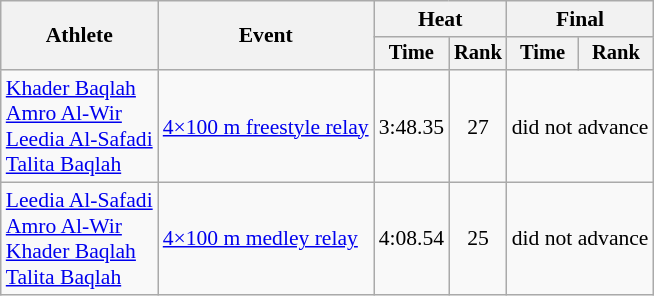<table class="wikitable" style="text-align:center; font-size:90%">
<tr>
<th rowspan=2>Athlete</th>
<th rowspan=2>Event</th>
<th colspan=2>Heat</th>
<th colspan=2>Final</th>
</tr>
<tr style="font-size:95%">
<th>Time</th>
<th>Rank</th>
<th>Time</th>
<th>Rank</th>
</tr>
<tr>
<td align=left><a href='#'>Khader Baqlah</a><br><a href='#'>Amro Al-Wir</a><br><a href='#'>Leedia Al-Safadi</a><br><a href='#'>Talita Baqlah</a></td>
<td align=left><a href='#'>4×100 m freestyle relay</a></td>
<td>3:48.35</td>
<td>27</td>
<td colspan=2>did not advance</td>
</tr>
<tr>
<td align=left><a href='#'>Leedia Al-Safadi</a><br><a href='#'>Amro Al-Wir</a><br><a href='#'>Khader Baqlah</a><br><a href='#'>Talita Baqlah</a></td>
<td align=left><a href='#'>4×100 m medley relay</a></td>
<td>4:08.54</td>
<td>25</td>
<td colspan=2>did not advance</td>
</tr>
</table>
